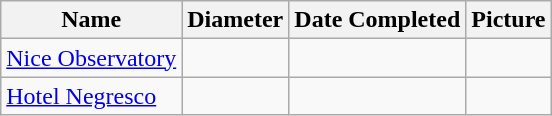<table class="wikitable">
<tr>
<th>Name</th>
<th>Diameter</th>
<th>Date Completed</th>
<th>Picture</th>
</tr>
<tr>
<td><a href='#'>Nice Observatory</a></td>
<td></td>
<td></td>
<td></td>
</tr>
<tr>
<td><a href='#'>Hotel Negresco</a></td>
<td></td>
<td></td>
<td></td>
</tr>
</table>
